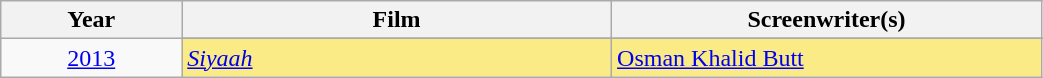<table class="wikitable">
<tr>
<th width="8%">Year</th>
<th width="19%">Film</th>
<th width="19%">Screenwriter(s)</th>
</tr>
<tr>
<td rowspan=2 style="text-align:center"><a href='#'>2013</a><br></td>
</tr>
<tr style="background:#FAEB86">
<td><em><a href='#'>Siyaah</a></em></td>
<td><a href='#'>Osman Khalid Butt</a></td>
</tr>
</table>
